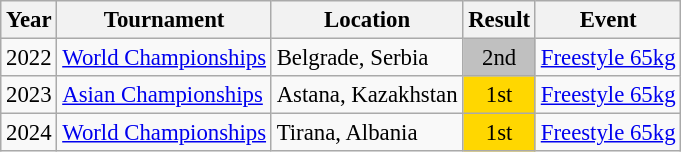<table class="wikitable" style="font-size:95%;">
<tr>
<th>Year</th>
<th>Tournament</th>
<th>Location</th>
<th>Result</th>
<th>Event</th>
</tr>
<tr>
<td>2022</td>
<td><a href='#'>World Championships</a></td>
<td>Belgrade, Serbia</td>
<td align="center" bgcolor="silver">2nd</td>
<td><a href='#'>Freestyle 65kg</a></td>
</tr>
<tr>
<td>2023</td>
<td><a href='#'>Asian Championships</a></td>
<td>Astana, Kazakhstan</td>
<td align="center" bgcolor="gold">1st</td>
<td><a href='#'>Freestyle 65kg</a></td>
</tr>
<tr>
<td>2024</td>
<td><a href='#'>World Championships</a></td>
<td>Tirana, Albania</td>
<td align="center" bgcolor="gold">1st</td>
<td><a href='#'>Freestyle 65kg</a></td>
</tr>
</table>
